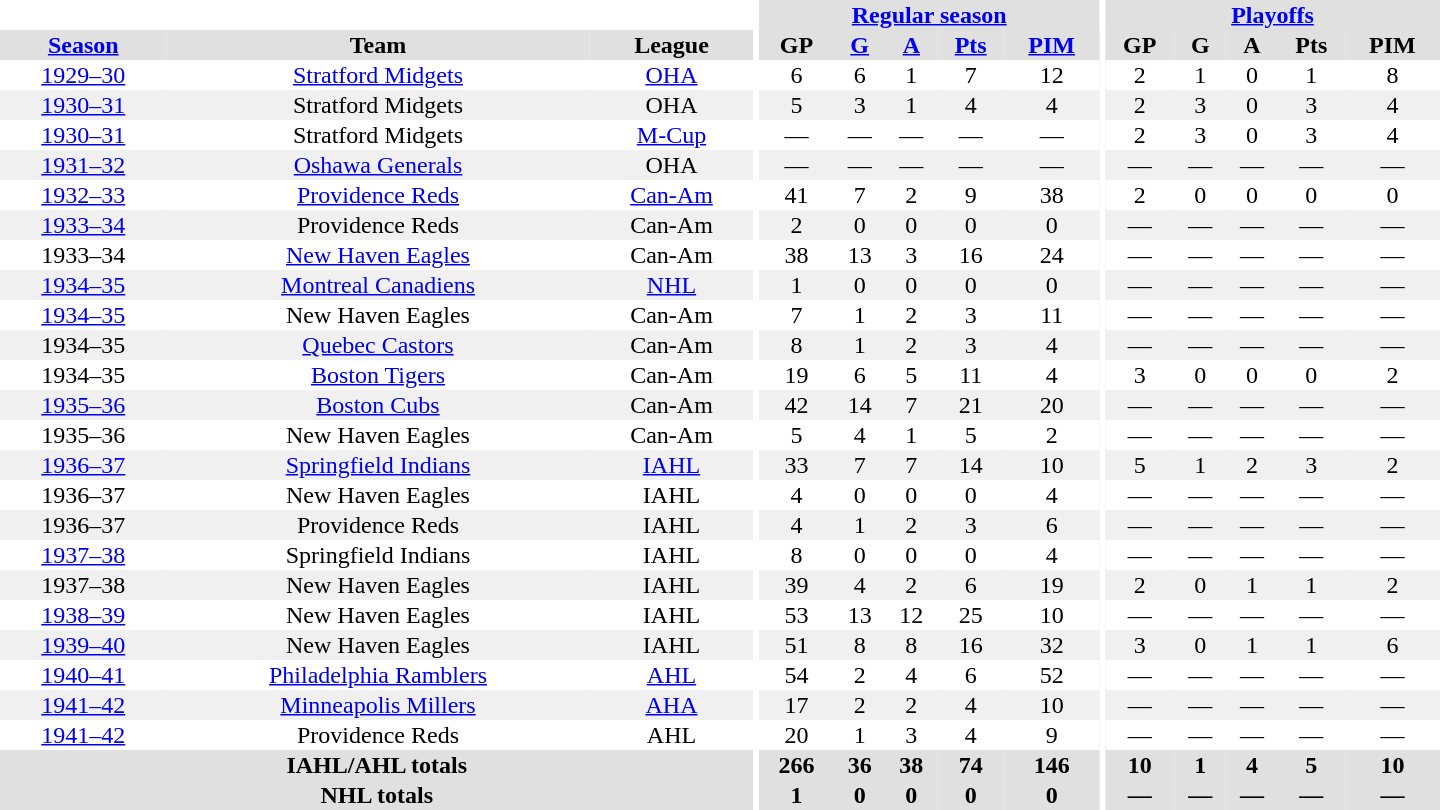<table border="0" cellpadding="1" cellspacing="0" style="text-align:center; width:60em">
<tr bgcolor="#e0e0e0">
<th colspan="3" bgcolor="#ffffff"></th>
<th rowspan="100" bgcolor="#ffffff"></th>
<th colspan="5"><a href='#'>Regular season</a></th>
<th rowspan="100" bgcolor="#ffffff"></th>
<th colspan="5"><a href='#'>Playoffs</a></th>
</tr>
<tr bgcolor="#e0e0e0">
<th><a href='#'>Season</a></th>
<th>Team</th>
<th>League</th>
<th>GP</th>
<th><a href='#'>G</a></th>
<th><a href='#'>A</a></th>
<th><a href='#'>Pts</a></th>
<th><a href='#'>PIM</a></th>
<th>GP</th>
<th>G</th>
<th>A</th>
<th>Pts</th>
<th>PIM</th>
</tr>
<tr>
<td><a href='#'>1929–30</a></td>
<td><a href='#'>Stratford Midgets</a></td>
<td><a href='#'>OHA</a></td>
<td>6</td>
<td>6</td>
<td>1</td>
<td>7</td>
<td>12</td>
<td>2</td>
<td>1</td>
<td>0</td>
<td>1</td>
<td>8</td>
</tr>
<tr bgcolor="#f0f0f0">
<td><a href='#'>1930–31</a></td>
<td>Stratford Midgets</td>
<td>OHA</td>
<td>5</td>
<td>3</td>
<td>1</td>
<td>4</td>
<td>4</td>
<td>2</td>
<td>3</td>
<td>0</td>
<td>3</td>
<td>4</td>
</tr>
<tr>
<td><a href='#'>1930–31</a></td>
<td>Stratford Midgets</td>
<td><a href='#'>M-Cup</a></td>
<td>—</td>
<td>—</td>
<td>—</td>
<td>—</td>
<td>—</td>
<td>2</td>
<td>3</td>
<td>0</td>
<td>3</td>
<td>4</td>
</tr>
<tr bgcolor="#f0f0f0">
<td><a href='#'>1931–32</a></td>
<td><a href='#'>Oshawa Generals</a></td>
<td>OHA</td>
<td>—</td>
<td>—</td>
<td>—</td>
<td>—</td>
<td>—</td>
<td>—</td>
<td>—</td>
<td>—</td>
<td>—</td>
<td>—</td>
</tr>
<tr>
<td><a href='#'>1932–33</a></td>
<td><a href='#'>Providence Reds</a></td>
<td><a href='#'>Can-Am</a></td>
<td>41</td>
<td>7</td>
<td>2</td>
<td>9</td>
<td>38</td>
<td>2</td>
<td>0</td>
<td>0</td>
<td>0</td>
<td>0</td>
</tr>
<tr bgcolor="#f0f0f0">
<td><a href='#'>1933–34</a></td>
<td>Providence Reds</td>
<td>Can-Am</td>
<td>2</td>
<td>0</td>
<td>0</td>
<td>0</td>
<td>0</td>
<td>—</td>
<td>—</td>
<td>—</td>
<td>—</td>
<td>—</td>
</tr>
<tr>
<td>1933–34</td>
<td><a href='#'>New Haven Eagles</a></td>
<td>Can-Am</td>
<td>38</td>
<td>13</td>
<td>3</td>
<td>16</td>
<td>24</td>
<td>—</td>
<td>—</td>
<td>—</td>
<td>—</td>
<td>—</td>
</tr>
<tr bgcolor="#f0f0f0">
<td><a href='#'>1934–35</a></td>
<td><a href='#'>Montreal Canadiens</a></td>
<td><a href='#'>NHL</a></td>
<td>1</td>
<td>0</td>
<td>0</td>
<td>0</td>
<td>0</td>
<td>—</td>
<td>—</td>
<td>—</td>
<td>—</td>
<td>—</td>
</tr>
<tr>
<td><a href='#'>1934–35</a></td>
<td>New Haven Eagles</td>
<td>Can-Am</td>
<td>7</td>
<td>1</td>
<td>2</td>
<td>3</td>
<td>11</td>
<td>—</td>
<td>—</td>
<td>—</td>
<td>—</td>
<td>—</td>
</tr>
<tr bgcolor="#f0f0f0">
<td>1934–35</td>
<td><a href='#'>Quebec Castors</a></td>
<td>Can-Am</td>
<td>8</td>
<td>1</td>
<td>2</td>
<td>3</td>
<td>4</td>
<td>—</td>
<td>—</td>
<td>—</td>
<td>—</td>
<td>—</td>
</tr>
<tr>
<td>1934–35</td>
<td><a href='#'>Boston Tigers</a></td>
<td>Can-Am</td>
<td>19</td>
<td>6</td>
<td>5</td>
<td>11</td>
<td>4</td>
<td>3</td>
<td>0</td>
<td>0</td>
<td>0</td>
<td>2</td>
</tr>
<tr bgcolor="#f0f0f0">
<td><a href='#'>1935–36</a></td>
<td><a href='#'>Boston Cubs</a></td>
<td>Can-Am</td>
<td>42</td>
<td>14</td>
<td>7</td>
<td>21</td>
<td>20</td>
<td>—</td>
<td>—</td>
<td>—</td>
<td>—</td>
<td>—</td>
</tr>
<tr>
<td>1935–36</td>
<td>New Haven Eagles</td>
<td>Can-Am</td>
<td>5</td>
<td>4</td>
<td>1</td>
<td>5</td>
<td>2</td>
<td>—</td>
<td>—</td>
<td>—</td>
<td>—</td>
<td>—</td>
</tr>
<tr bgcolor="#f0f0f0">
<td><a href='#'>1936–37</a></td>
<td><a href='#'>Springfield Indians</a></td>
<td><a href='#'>IAHL</a></td>
<td>33</td>
<td>7</td>
<td>7</td>
<td>14</td>
<td>10</td>
<td>5</td>
<td>1</td>
<td>2</td>
<td>3</td>
<td>2</td>
</tr>
<tr>
<td>1936–37</td>
<td>New Haven Eagles</td>
<td>IAHL</td>
<td>4</td>
<td>0</td>
<td>0</td>
<td>0</td>
<td>4</td>
<td>—</td>
<td>—</td>
<td>—</td>
<td>—</td>
<td>—</td>
</tr>
<tr bgcolor="#f0f0f0">
<td>1936–37</td>
<td>Providence Reds</td>
<td>IAHL</td>
<td>4</td>
<td>1</td>
<td>2</td>
<td>3</td>
<td>6</td>
<td>—</td>
<td>—</td>
<td>—</td>
<td>—</td>
<td>—</td>
</tr>
<tr>
<td><a href='#'>1937–38</a></td>
<td>Springfield Indians</td>
<td>IAHL</td>
<td>8</td>
<td>0</td>
<td>0</td>
<td>0</td>
<td>4</td>
<td>—</td>
<td>—</td>
<td>—</td>
<td>—</td>
<td>—</td>
</tr>
<tr bgcolor="#f0f0f0">
<td>1937–38</td>
<td>New Haven Eagles</td>
<td>IAHL</td>
<td>39</td>
<td>4</td>
<td>2</td>
<td>6</td>
<td>19</td>
<td>2</td>
<td>0</td>
<td>1</td>
<td>1</td>
<td>2</td>
</tr>
<tr>
<td><a href='#'>1938–39</a></td>
<td>New Haven Eagles</td>
<td>IAHL</td>
<td>53</td>
<td>13</td>
<td>12</td>
<td>25</td>
<td>10</td>
<td>—</td>
<td>—</td>
<td>—</td>
<td>—</td>
<td>—</td>
</tr>
<tr bgcolor="#f0f0f0">
<td><a href='#'>1939–40</a></td>
<td>New Haven Eagles</td>
<td>IAHL</td>
<td>51</td>
<td>8</td>
<td>8</td>
<td>16</td>
<td>32</td>
<td>3</td>
<td>0</td>
<td>1</td>
<td>1</td>
<td>6</td>
</tr>
<tr>
<td><a href='#'>1940–41</a></td>
<td><a href='#'>Philadelphia Ramblers</a></td>
<td><a href='#'>AHL</a></td>
<td>54</td>
<td>2</td>
<td>4</td>
<td>6</td>
<td>52</td>
<td>—</td>
<td>—</td>
<td>—</td>
<td>—</td>
<td>—</td>
</tr>
<tr bgcolor="#f0f0f0">
<td><a href='#'>1941–42</a></td>
<td><a href='#'>Minneapolis Millers</a></td>
<td><a href='#'>AHA</a></td>
<td>17</td>
<td>2</td>
<td>2</td>
<td>4</td>
<td>10</td>
<td>—</td>
<td>—</td>
<td>—</td>
<td>—</td>
<td>—</td>
</tr>
<tr>
<td><a href='#'>1941–42</a></td>
<td>Providence Reds</td>
<td>AHL</td>
<td>20</td>
<td>1</td>
<td>3</td>
<td>4</td>
<td>9</td>
<td>—</td>
<td>—</td>
<td>—</td>
<td>—</td>
<td>—</td>
</tr>
<tr bgcolor="#e0e0e0">
<th colspan="3">IAHL/AHL totals</th>
<th>266</th>
<th>36</th>
<th>38</th>
<th>74</th>
<th>146</th>
<th>10</th>
<th>1</th>
<th>4</th>
<th>5</th>
<th>10</th>
</tr>
<tr bgcolor="#e0e0e0">
<th colspan="3">NHL totals</th>
<th>1</th>
<th>0</th>
<th>0</th>
<th>0</th>
<th>0</th>
<th>—</th>
<th>—</th>
<th>—</th>
<th>—</th>
<th>—</th>
</tr>
</table>
